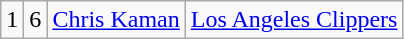<table class="wikitable sortable">
<tr align="center">
<td>1</td>
<td>6</td>
<td><a href='#'>Chris Kaman</a></td>
<td><a href='#'>Los Angeles Clippers</a></td>
</tr>
</table>
